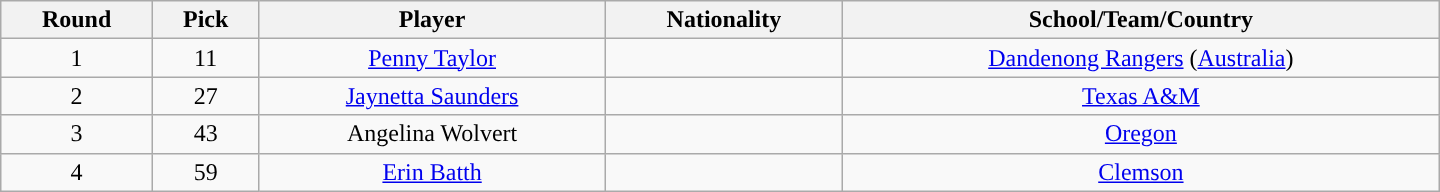<table class="wikitable" style="text-align:center; width:60em">
<tr>
<th>Round</th>
<th>Pick</th>
<th>Player</th>
<th>Nationality</th>
<th>School/Team/Country</th>
</tr>
<tr>
<td>1</td>
<td>11</td>
<td><a href='#'>Penny Taylor</a></td>
<td></td>
<td><a href='#'>Dandenong Rangers</a> (<a href='#'>Australia</a>)</td>
</tr>
<tr>
<td>2</td>
<td>27</td>
<td><a href='#'>Jaynetta Saunders</a></td>
<td></td>
<td><a href='#'>Texas A&M</a></td>
</tr>
<tr>
<td>3</td>
<td>43</td>
<td>Angelina Wolvert</td>
<td></td>
<td><a href='#'>Oregon</a></td>
</tr>
<tr>
<td>4</td>
<td>59</td>
<td><a href='#'>Erin Batth</a></td>
<td></td>
<td><a href='#'>Clemson</a></td>
</tr>
</table>
